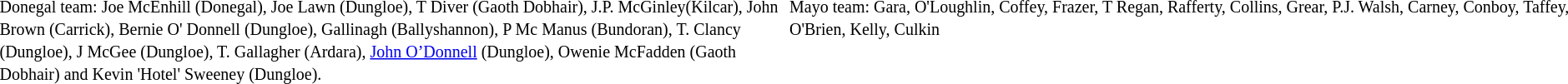<table style="width:100%;">
<tr>
<td style="vertical-align:top; width:50%"><br><small>Donegal team: Joe McEnhill (Donegal), Joe Lawn (Dungloe), T Diver (Gaoth Dobhair), J.P. McGinley(Kilcar), John Brown (Carrick), Bernie O' Donnell (Dungloe), Gallinagh (Ballyshannon), P Mc Manus (Bundoran), T. Clancy (Dungloe), J McGee (Dungloe), T. Gallagher (Ardara), <a href='#'>John O’Donnell</a> (Dungloe), Owenie McFadden (Gaoth Dobhair) and Kevin 'Hotel' Sweeney (Dungloe).</small></td>
<td style="vertical-align:top; width:50%"><br><small>Mayo team: Gara, O'Loughlin, Coffey, Frazer, T Regan, Rafferty, Collins, Grear, P.J. Walsh, Carney, Conboy, Taffey, O'Brien, Kelly, Culkin</small></td>
</tr>
</table>
